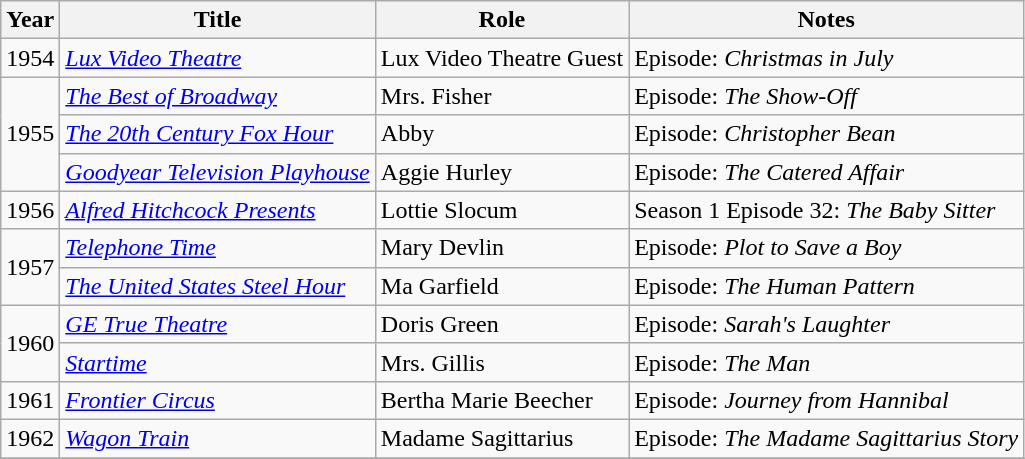<table class="wikitable sortable">
<tr>
<th>Year</th>
<th>Title</th>
<th>Role</th>
<th class="unsortable">Notes</th>
</tr>
<tr>
<td>1954</td>
<td><em><a href='#'>Lux Video Theatre</a></em></td>
<td>Lux Video Theatre Guest</td>
<td>Episode: <em>Christmas in July</em></td>
</tr>
<tr>
<td rowspan=3>1955</td>
<td><em><a href='#'>The Best of Broadway</a></em></td>
<td>Mrs. Fisher</td>
<td>Episode: <em>The Show-Off</em></td>
</tr>
<tr>
<td><em><a href='#'>The 20th Century Fox Hour</a></em></td>
<td>Abby</td>
<td>Episode: <em>Christopher Bean</em></td>
</tr>
<tr>
<td><em><a href='#'>Goodyear Television Playhouse</a></em></td>
<td>Aggie Hurley</td>
<td>Episode: <em>The Catered Affair</em></td>
</tr>
<tr>
<td>1956</td>
<td><em><a href='#'>Alfred Hitchcock Presents</a></em></td>
<td>Lottie Slocum</td>
<td>Season 1 Episode 32: <em>The Baby Sitter</em></td>
</tr>
<tr>
<td rowspan="2">1957</td>
<td><em><a href='#'>Telephone Time</a></em></td>
<td>Mary Devlin</td>
<td>Episode: <em>Plot to Save a Boy</em></td>
</tr>
<tr>
<td><em><a href='#'>The United States Steel Hour</a></em></td>
<td>Ma Garfield</td>
<td>Episode: <em>The Human Pattern</em></td>
</tr>
<tr>
<td rowspan="2">1960</td>
<td><em><a href='#'>GE True Theatre</a></em></td>
<td>Doris Green</td>
<td>Episode: <em>Sarah's Laughter</em></td>
</tr>
<tr>
<td><em><a href='#'>Startime</a></em></td>
<td>Mrs. Gillis</td>
<td>Episode: <em>The Man</em></td>
</tr>
<tr>
<td>1961</td>
<td><em><a href='#'>Frontier Circus</a></em></td>
<td>Bertha Marie Beecher</td>
<td>Episode: <em>Journey from Hannibal</em></td>
</tr>
<tr>
<td>1962</td>
<td><em><a href='#'>Wagon Train</a></em></td>
<td>Madame Sagittarius</td>
<td>Episode: <em>The Madame Sagittarius Story</em></td>
</tr>
<tr>
</tr>
</table>
